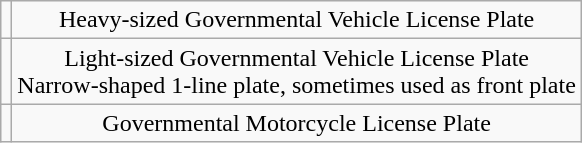<table class=wikitable style="text-align:center;">
<tr>
<td></td>
<td>Heavy-sized Governmental Vehicle License Plate</td>
</tr>
<tr>
<td></td>
<td>Light-sized Governmental Vehicle License Plate<br>Narrow-shaped 1-line plate, sometimes used as front plate</td>
</tr>
<tr>
<td></td>
<td>Governmental Motorcycle License Plate</td>
</tr>
</table>
